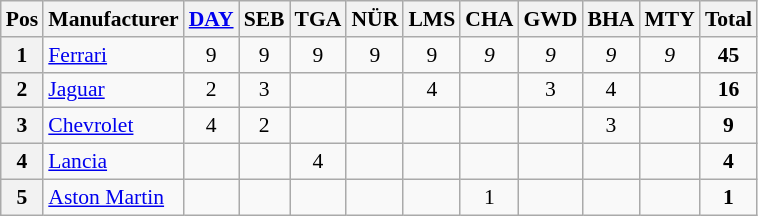<table class="wikitable" style="font-size: 90%;">
<tr>
<th>Pos</th>
<th>Manufacturer</th>
<th> <a href='#'>DAY</a></th>
<th> SEB</th>
<th> TGA</th>
<th> NÜR</th>
<th> LMS</th>
<th> CHA</th>
<th> GWD</th>
<th> BHA</th>
<th> MTY</th>
<th>Total</th>
</tr>
<tr>
<th>1</th>
<td> <a href='#'>Ferrari</a></td>
<td align=center>9</td>
<td align=center>9</td>
<td align=center>9</td>
<td align=center>9</td>
<td align=center>9</td>
<td align=center><em>9</em></td>
<td align=center><em>9</em></td>
<td align=center><em>9</em></td>
<td align=center><em>9</em></td>
<td align=center><strong>45</strong></td>
</tr>
<tr>
<th>2</th>
<td> <a href='#'>Jaguar</a></td>
<td align=center>2</td>
<td align=center>3</td>
<td></td>
<td></td>
<td align=center>4</td>
<td></td>
<td align=center>3</td>
<td align=center>4</td>
<td></td>
<td align=center><strong>16</strong></td>
</tr>
<tr>
<th>3</th>
<td> <a href='#'>Chevrolet</a></td>
<td align=center>4</td>
<td align=center>2</td>
<td></td>
<td></td>
<td></td>
<td></td>
<td></td>
<td align=center>3</td>
<td></td>
<td align=center><strong>9</strong></td>
</tr>
<tr>
<th>4</th>
<td> <a href='#'>Lancia</a></td>
<td></td>
<td></td>
<td align=center>4</td>
<td></td>
<td></td>
<td></td>
<td></td>
<td></td>
<td></td>
<td align=center><strong>4</strong></td>
</tr>
<tr>
<th>5</th>
<td> <a href='#'>Aston Martin</a></td>
<td></td>
<td></td>
<td></td>
<td></td>
<td></td>
<td align=center>1</td>
<td></td>
<td></td>
<td></td>
<td align=center><strong>1</strong></td>
</tr>
</table>
